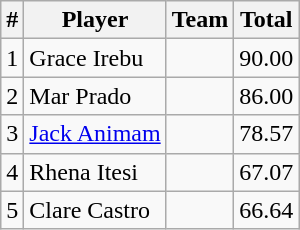<table class=wikitable>
<tr>
<th>#</th>
<th>Player</th>
<th>Team</th>
<th>Total</th>
</tr>
<tr>
<td>1</td>
<td> Grace Irebu</td>
<td></td>
<td>90.00</td>
</tr>
<tr>
<td>2</td>
<td> Mar Prado</td>
<td></td>
<td>86.00</td>
</tr>
<tr>
<td>3</td>
<td> <a href='#'>Jack Animam</a></td>
<td></td>
<td>78.57</td>
</tr>
<tr>
<td>4</td>
<td> Rhena Itesi</td>
<td></td>
<td>67.07</td>
</tr>
<tr>
<td>5</td>
<td> Clare Castro</td>
<td></td>
<td>66.64</td>
</tr>
</table>
